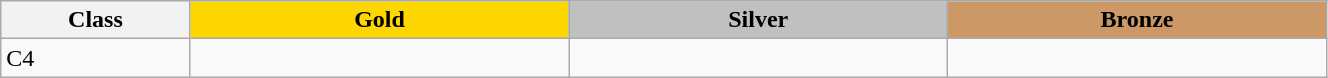<table class=wikitable style="font-size:100%" width="70%">
<tr>
<th rowspan="1" width="10%">Class</th>
<th rowspan="1" style="background:gold;" width="20%">Gold</th>
<th colspan="1" style="background:silver;" width="20%">Silver</th>
<th colspan="1" style="background:#CC9966;" width="20%">Bronze</th>
</tr>
<tr>
<td>C4</td>
<td></td>
<td></td>
<td></td>
</tr>
</table>
